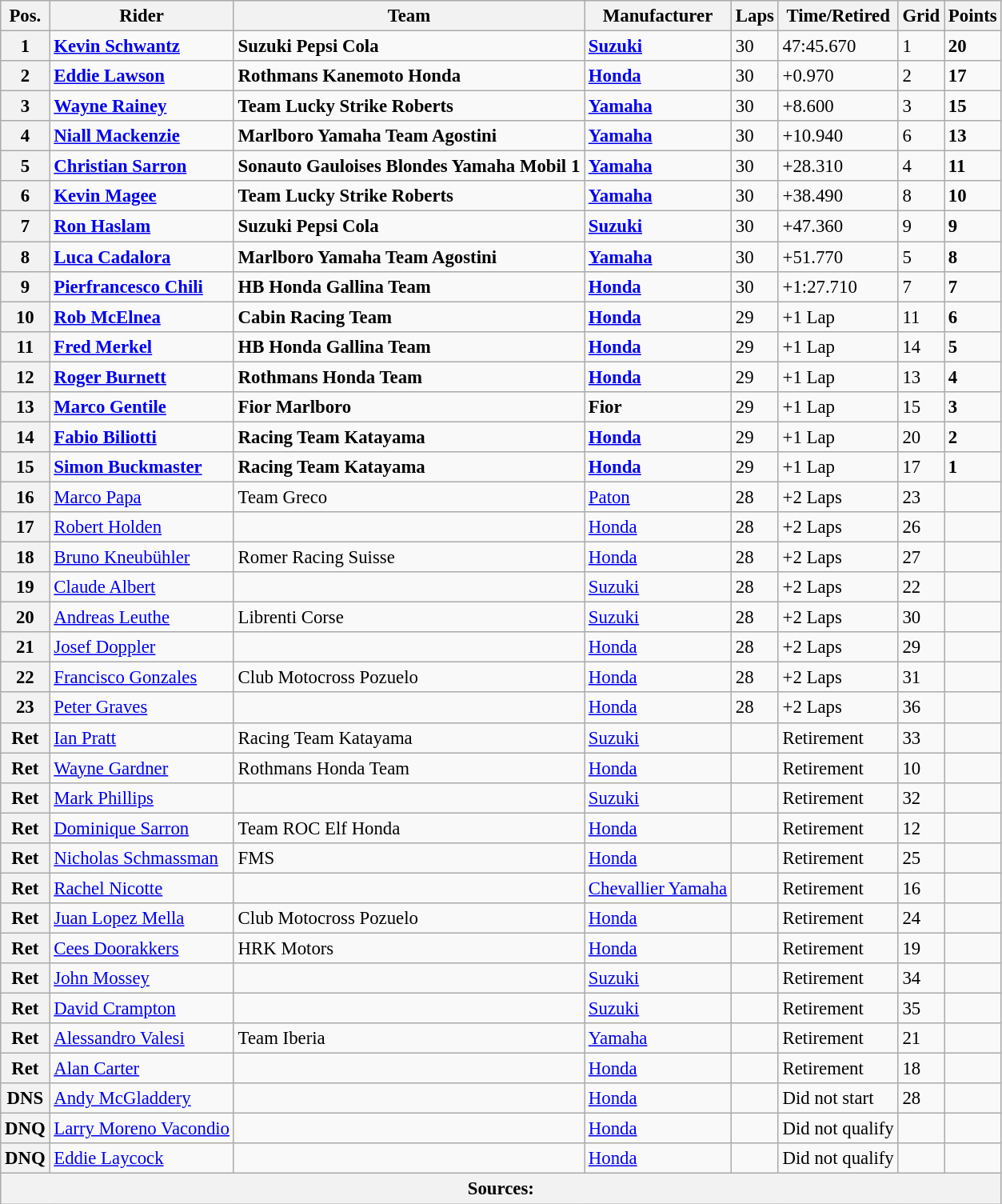<table class="wikitable" style="font-size: 95%;">
<tr>
<th>Pos.</th>
<th>Rider</th>
<th>Team</th>
<th>Manufacturer</th>
<th>Laps</th>
<th>Time/Retired</th>
<th>Grid</th>
<th>Points</th>
</tr>
<tr>
<th>1</th>
<td> <strong><a href='#'>Kevin Schwantz</a></strong></td>
<td><strong>Suzuki Pepsi Cola</strong></td>
<td><strong><a href='#'>Suzuki</a></strong></td>
<td>30</td>
<td>47:45.670</td>
<td>1</td>
<td><strong>20</strong></td>
</tr>
<tr>
<th>2</th>
<td> <strong><a href='#'>Eddie Lawson</a></strong></td>
<td><strong>Rothmans Kanemoto Honda</strong></td>
<td><strong><a href='#'>Honda</a></strong></td>
<td>30</td>
<td>+0.970</td>
<td>2</td>
<td><strong>17</strong></td>
</tr>
<tr>
<th>3</th>
<td> <strong><a href='#'>Wayne Rainey</a></strong></td>
<td><strong>Team Lucky Strike Roberts</strong></td>
<td><strong><a href='#'>Yamaha</a></strong></td>
<td>30</td>
<td>+8.600</td>
<td>3</td>
<td><strong>15</strong></td>
</tr>
<tr>
<th>4</th>
<td> <strong><a href='#'>Niall Mackenzie</a></strong></td>
<td><strong>Marlboro Yamaha Team Agostini</strong></td>
<td><strong><a href='#'>Yamaha</a></strong></td>
<td>30</td>
<td>+10.940</td>
<td>6</td>
<td><strong>13</strong></td>
</tr>
<tr>
<th>5</th>
<td> <strong><a href='#'>Christian Sarron</a></strong></td>
<td><strong>Sonauto Gauloises Blondes Yamaha Mobil 1</strong></td>
<td><strong><a href='#'>Yamaha</a></strong></td>
<td>30</td>
<td>+28.310</td>
<td>4</td>
<td><strong>11</strong></td>
</tr>
<tr>
<th>6</th>
<td> <strong><a href='#'>Kevin Magee</a></strong></td>
<td><strong>Team Lucky Strike Roberts</strong></td>
<td><strong><a href='#'>Yamaha</a></strong></td>
<td>30</td>
<td>+38.490</td>
<td>8</td>
<td><strong>10</strong></td>
</tr>
<tr>
<th>7</th>
<td> <strong><a href='#'>Ron Haslam</a></strong></td>
<td><strong>Suzuki Pepsi Cola</strong></td>
<td><strong><a href='#'>Suzuki</a></strong></td>
<td>30</td>
<td>+47.360</td>
<td>9</td>
<td><strong>9</strong></td>
</tr>
<tr>
<th>8</th>
<td> <strong><a href='#'>Luca Cadalora</a></strong></td>
<td><strong>Marlboro Yamaha Team Agostini</strong></td>
<td><strong><a href='#'>Yamaha</a></strong></td>
<td>30</td>
<td>+51.770</td>
<td>5</td>
<td><strong>8</strong></td>
</tr>
<tr>
<th>9</th>
<td> <strong><a href='#'>Pierfrancesco Chili</a></strong></td>
<td><strong>HB Honda Gallina Team</strong></td>
<td><strong><a href='#'>Honda</a></strong></td>
<td>30</td>
<td>+1:27.710</td>
<td>7</td>
<td><strong>7</strong></td>
</tr>
<tr>
<th>10</th>
<td> <strong><a href='#'>Rob McElnea</a></strong></td>
<td><strong>Cabin Racing Team</strong></td>
<td><strong><a href='#'>Honda</a></strong></td>
<td>29</td>
<td>+1 Lap</td>
<td>11</td>
<td><strong>6</strong></td>
</tr>
<tr>
<th>11</th>
<td> <strong><a href='#'>Fred Merkel</a></strong></td>
<td><strong>HB Honda Gallina Team</strong></td>
<td><strong><a href='#'>Honda</a></strong></td>
<td>29</td>
<td>+1 Lap</td>
<td>14</td>
<td><strong>5</strong></td>
</tr>
<tr>
<th>12</th>
<td> <strong><a href='#'>Roger Burnett</a></strong></td>
<td><strong>Rothmans Honda Team</strong></td>
<td><strong><a href='#'>Honda</a></strong></td>
<td>29</td>
<td>+1 Lap</td>
<td>13</td>
<td><strong>4</strong></td>
</tr>
<tr>
<th>13</th>
<td> <strong><a href='#'>Marco Gentile</a></strong></td>
<td><strong>Fior Marlboro</strong></td>
<td><strong>Fior</strong></td>
<td>29</td>
<td>+1 Lap</td>
<td>15</td>
<td><strong>3</strong></td>
</tr>
<tr>
<th>14</th>
<td> <strong><a href='#'>Fabio Biliotti</a></strong></td>
<td><strong>Racing Team Katayama</strong></td>
<td><strong><a href='#'>Honda</a></strong></td>
<td>29</td>
<td>+1 Lap</td>
<td>20</td>
<td><strong>2</strong></td>
</tr>
<tr>
<th>15</th>
<td> <strong><a href='#'>Simon Buckmaster</a></strong></td>
<td><strong>Racing Team Katayama</strong></td>
<td><strong><a href='#'>Honda</a></strong></td>
<td>29</td>
<td>+1 Lap</td>
<td>17</td>
<td><strong>1</strong></td>
</tr>
<tr>
<th>16</th>
<td> <a href='#'>Marco Papa</a></td>
<td>Team Greco</td>
<td><a href='#'>Paton</a></td>
<td>28</td>
<td>+2 Laps</td>
<td>23</td>
<td></td>
</tr>
<tr>
<th>17</th>
<td> <a href='#'>Robert Holden</a></td>
<td></td>
<td><a href='#'>Honda</a></td>
<td>28</td>
<td>+2 Laps</td>
<td>26</td>
<td></td>
</tr>
<tr>
<th>18</th>
<td> <a href='#'>Bruno Kneubühler</a></td>
<td>Romer Racing Suisse</td>
<td><a href='#'>Honda</a></td>
<td>28</td>
<td>+2 Laps</td>
<td>27</td>
<td></td>
</tr>
<tr>
<th>19</th>
<td> <a href='#'>Claude Albert</a></td>
<td></td>
<td><a href='#'>Suzuki</a></td>
<td>28</td>
<td>+2 Laps</td>
<td>22</td>
<td></td>
</tr>
<tr>
<th>20</th>
<td> <a href='#'>Andreas Leuthe</a></td>
<td>Librenti Corse</td>
<td><a href='#'>Suzuki</a></td>
<td>28</td>
<td>+2 Laps</td>
<td>30</td>
<td></td>
</tr>
<tr>
<th>21</th>
<td> <a href='#'>Josef Doppler</a></td>
<td></td>
<td><a href='#'>Honda</a></td>
<td>28</td>
<td>+2 Laps</td>
<td>29</td>
<td></td>
</tr>
<tr>
<th>22</th>
<td> <a href='#'>Francisco Gonzales</a></td>
<td>Club Motocross Pozuelo</td>
<td><a href='#'>Honda</a></td>
<td>28</td>
<td>+2 Laps</td>
<td>31</td>
<td></td>
</tr>
<tr>
<th>23</th>
<td> <a href='#'>Peter Graves</a></td>
<td></td>
<td><a href='#'>Honda</a></td>
<td>28</td>
<td>+2 Laps</td>
<td>36</td>
<td></td>
</tr>
<tr>
<th>Ret</th>
<td> <a href='#'>Ian Pratt</a></td>
<td>Racing Team Katayama</td>
<td><a href='#'>Suzuki</a></td>
<td></td>
<td>Retirement</td>
<td>33</td>
<td></td>
</tr>
<tr>
<th>Ret</th>
<td> <a href='#'>Wayne Gardner</a></td>
<td>Rothmans Honda Team</td>
<td><a href='#'>Honda</a></td>
<td></td>
<td>Retirement</td>
<td>10</td>
<td></td>
</tr>
<tr>
<th>Ret</th>
<td> <a href='#'>Mark Phillips</a></td>
<td></td>
<td><a href='#'>Suzuki</a></td>
<td></td>
<td>Retirement</td>
<td>32</td>
<td></td>
</tr>
<tr>
<th>Ret</th>
<td> <a href='#'>Dominique Sarron</a></td>
<td>Team ROC Elf Honda</td>
<td><a href='#'>Honda</a></td>
<td></td>
<td>Retirement</td>
<td>12</td>
<td></td>
</tr>
<tr>
<th>Ret</th>
<td> <a href='#'>Nicholas Schmassman</a></td>
<td>FMS</td>
<td><a href='#'>Honda</a></td>
<td></td>
<td>Retirement</td>
<td>25</td>
<td></td>
</tr>
<tr>
<th>Ret</th>
<td> <a href='#'>Rachel Nicotte</a></td>
<td></td>
<td><a href='#'>Chevallier Yamaha</a></td>
<td></td>
<td>Retirement</td>
<td>16</td>
<td></td>
</tr>
<tr>
<th>Ret</th>
<td> <a href='#'>Juan Lopez Mella</a></td>
<td>Club Motocross Pozuelo</td>
<td><a href='#'>Honda</a></td>
<td></td>
<td>Retirement</td>
<td>24</td>
<td></td>
</tr>
<tr>
<th>Ret</th>
<td> <a href='#'>Cees Doorakkers</a></td>
<td>HRK Motors</td>
<td><a href='#'>Honda</a></td>
<td></td>
<td>Retirement</td>
<td>19</td>
<td></td>
</tr>
<tr>
<th>Ret</th>
<td> <a href='#'>John Mossey</a></td>
<td></td>
<td><a href='#'>Suzuki</a></td>
<td></td>
<td>Retirement</td>
<td>34</td>
<td></td>
</tr>
<tr>
<th>Ret</th>
<td> <a href='#'>David Crampton</a></td>
<td></td>
<td><a href='#'>Suzuki</a></td>
<td></td>
<td>Retirement</td>
<td>35</td>
<td></td>
</tr>
<tr>
<th>Ret</th>
<td> <a href='#'>Alessandro Valesi</a></td>
<td>Team Iberia</td>
<td><a href='#'>Yamaha</a></td>
<td></td>
<td>Retirement</td>
<td>21</td>
<td></td>
</tr>
<tr>
<th>Ret</th>
<td> <a href='#'>Alan Carter</a></td>
<td></td>
<td><a href='#'>Honda</a></td>
<td></td>
<td>Retirement</td>
<td>18</td>
<td></td>
</tr>
<tr>
<th>DNS</th>
<td> <a href='#'>Andy McGladdery</a></td>
<td></td>
<td><a href='#'>Honda</a></td>
<td></td>
<td>Did not start</td>
<td>28</td>
<td></td>
</tr>
<tr>
<th>DNQ</th>
<td> <a href='#'>Larry Moreno Vacondio</a></td>
<td></td>
<td><a href='#'>Honda</a></td>
<td></td>
<td>Did not qualify</td>
<td></td>
<td></td>
</tr>
<tr>
<th>DNQ</th>
<td> <a href='#'>Eddie Laycock</a></td>
<td></td>
<td><a href='#'>Honda</a></td>
<td></td>
<td>Did not qualify</td>
<td></td>
<td></td>
</tr>
<tr>
<th colspan="10">Sources:</th>
</tr>
</table>
